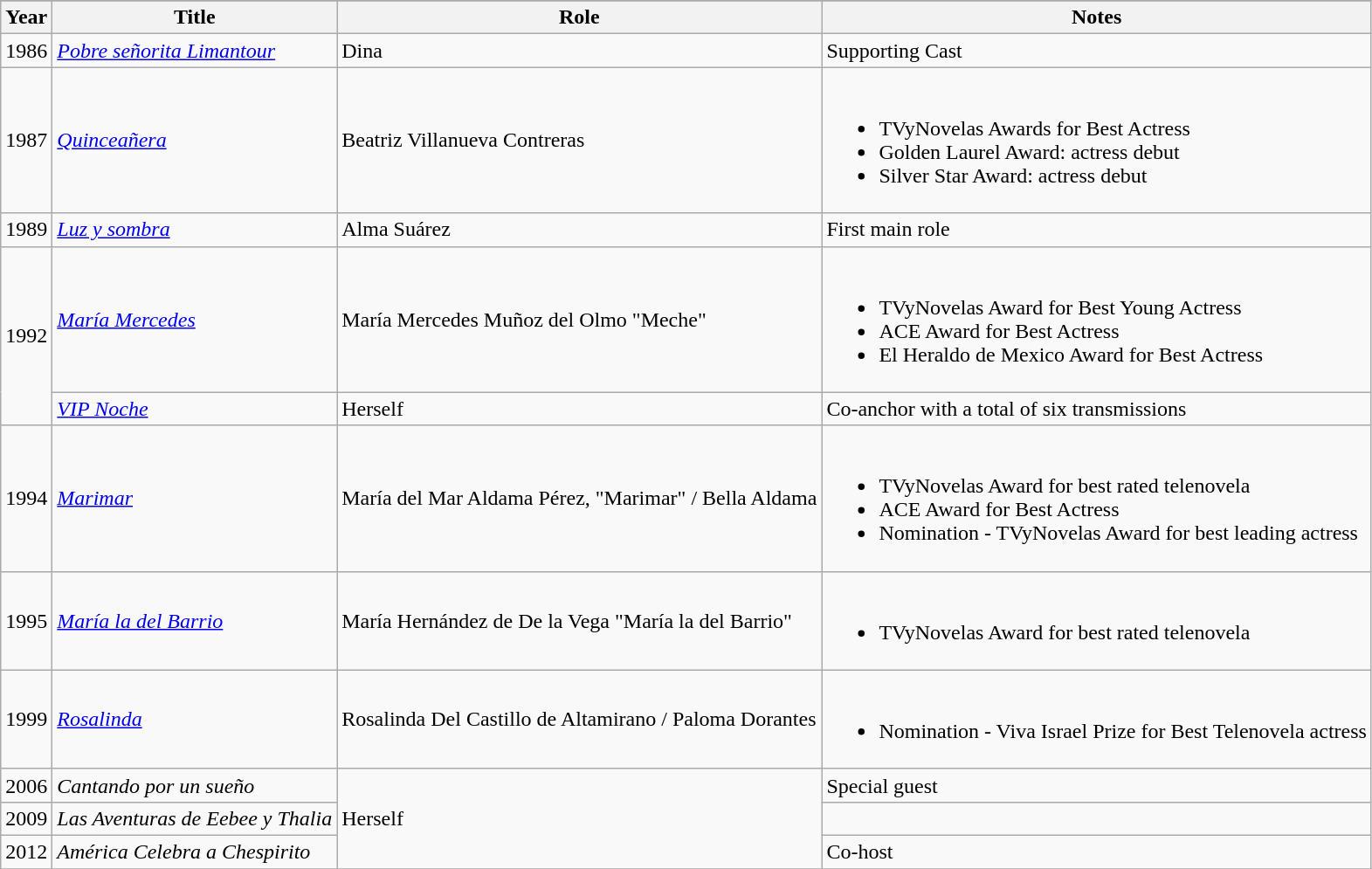<table class="wikitable sortable">
<tr>
</tr>
<tr>
<th>Year</th>
<th>Title</th>
<th>Role</th>
<th class="unsortable">Notes</th>
</tr>
<tr>
<td>1986</td>
<td><em><a href='#'>Pobre señorita Limantour</a></em></td>
<td>Dina</td>
<td>Supporting Cast</td>
</tr>
<tr>
<td>1987</td>
<td><em><a href='#'>Quinceañera</a></em></td>
<td>Beatriz Villanueva Contreras</td>
<td><br><ul><li>TVyNovelas Awards for Best Actress </li><li>Golden Laurel Award: actress debut</li><li>Silver Star Award: actress debut</li></ul></td>
</tr>
<tr>
<td>1989</td>
<td><em><a href='#'>Luz y sombra</a></em></td>
<td>Alma Suárez</td>
<td>First main role</td>
</tr>
<tr>
<td rowspan="2">1992</td>
<td><em><a href='#'>María Mercedes</a></em></td>
<td>María Mercedes Muñoz del Olmo "Meche"</td>
<td><br><ul><li>TVyNovelas Award for Best Young Actress</li><li>ACE Award for Best Actress</li><li>El Heraldo de Mexico Award for Best Actress</li></ul></td>
</tr>
<tr>
<td><em><a href='#'>VIP Noche</a></em></td>
<td align="left">Herself</td>
<td align="left">Co-anchor with a total of six transmissions</td>
</tr>
<tr>
<td>1994</td>
<td><em><a href='#'>Marimar</a></em></td>
<td>María del Mar Aldama Pérez, "Marimar" / Bella Aldama</td>
<td><br><ul><li>TVyNovelas Award for best rated telenovela</li><li>ACE Award for Best Actress</li><li>Nomination - TVyNovelas Award for best leading actress</li></ul></td>
</tr>
<tr>
<td>1995</td>
<td><em><a href='#'>María la del Barrio</a></em></td>
<td>María Hernández de De la Vega "María la del Barrio"</td>
<td><br><ul><li>TVyNovelas Award for best rated telenovela</li></ul></td>
</tr>
<tr>
<td>1999</td>
<td><em><a href='#'>Rosalinda</a></em></td>
<td>Rosalinda Del Castillo de Altamirano / Paloma Dorantes</td>
<td><br><ul><li>Nomination - Viva Israel Prize for Best Telenovela actress</li></ul></td>
</tr>
<tr>
<td>2006</td>
<td><em>Cantando por un sueño</em></td>
<td align="left" rowspan="3">Herself</td>
<td align="left">Special guest</td>
</tr>
<tr>
<td>2009</td>
<td><em>Las Aventuras de Eebee y Thalia</em></td>
<td></td>
</tr>
<tr>
<td>2012</td>
<td><em>América Celebra a Chespirito</em></td>
<td align="left">Co-host</td>
</tr>
<tr>
</tr>
</table>
